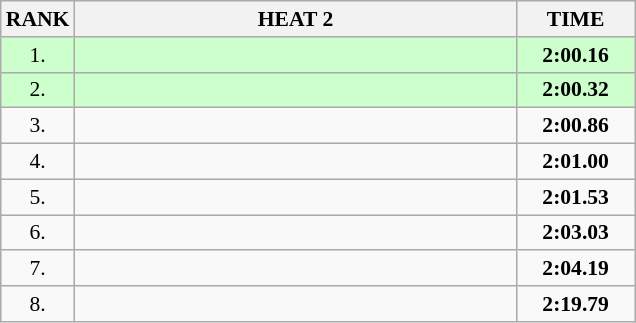<table class="wikitable" style="border-collapse: collapse; font-size: 90%;">
<tr>
<th>RANK</th>
<th style="width: 20em">HEAT 2</th>
<th style="width: 5em">TIME</th>
</tr>
<tr style="background:#ccffcc;">
<td align="center">1.</td>
<td></td>
<td align="center"><strong>2:00.16</strong></td>
</tr>
<tr style="background:#ccffcc;">
<td align="center">2.</td>
<td></td>
<td align="center"><strong>2:00.32</strong></td>
</tr>
<tr>
<td align="center">3.</td>
<td></td>
<td align="center"><strong>2:00.86</strong></td>
</tr>
<tr>
<td align="center">4.</td>
<td></td>
<td align="center"><strong>2:01.00</strong></td>
</tr>
<tr>
<td align="center">5.</td>
<td></td>
<td align="center"><strong>2:01.53</strong></td>
</tr>
<tr>
<td align="center">6.</td>
<td></td>
<td align="center"><strong>2:03.03</strong></td>
</tr>
<tr>
<td align="center">7.</td>
<td></td>
<td align="center"><strong>2:04.19</strong></td>
</tr>
<tr>
<td align="center">8.</td>
<td></td>
<td align="center"><strong>2:19.79</strong></td>
</tr>
</table>
